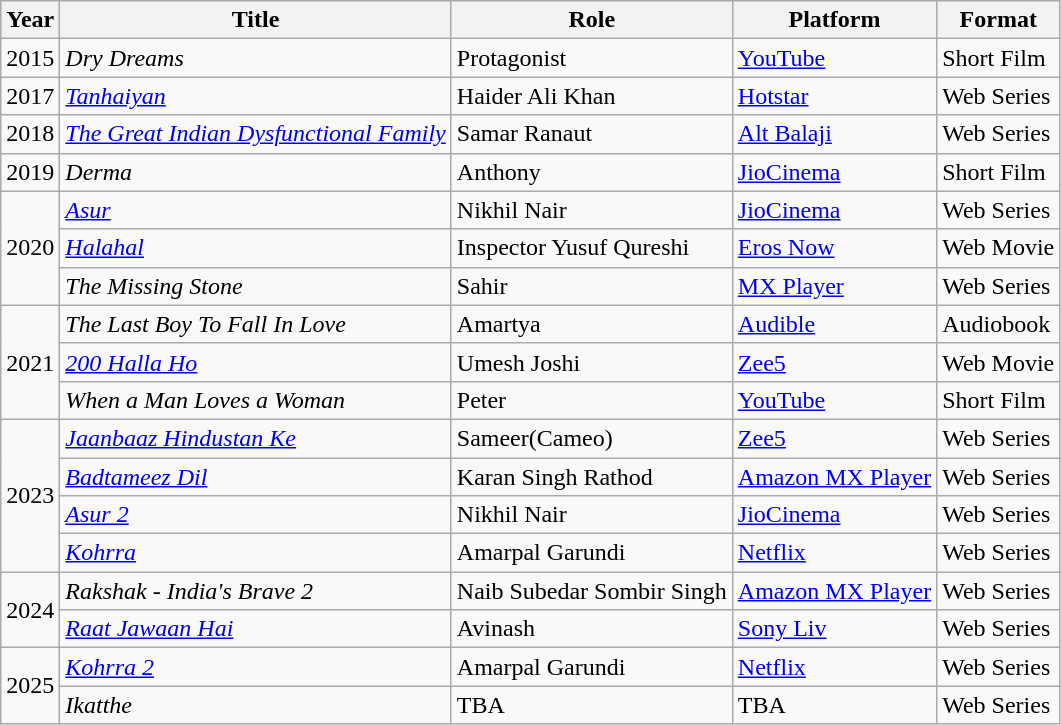<table class="wikitable plainrowheaders sortable">
<tr>
<th>Year</th>
<th>Title</th>
<th>Role</th>
<th>Platform</th>
<th>Format</th>
</tr>
<tr>
<td>2015</td>
<td><em>Dry Dreams</em></td>
<td>Protagonist</td>
<td><a href='#'>YouTube</a></td>
<td>Short Film</td>
</tr>
<tr>
<td>2017</td>
<td><em><a href='#'>Tanhaiyan</a></em></td>
<td>Haider Ali Khan</td>
<td><a href='#'>Hotstar</a></td>
<td>Web Series</td>
</tr>
<tr>
<td>2018</td>
<td><em><a href='#'>The Great Indian Dysfunctional Family</a></em></td>
<td>Samar Ranaut</td>
<td><a href='#'>Alt Balaji</a></td>
<td>Web Series</td>
</tr>
<tr>
<td>2019</td>
<td><em>Derma</em></td>
<td>Anthony</td>
<td><a href='#'>JioCinema</a></td>
<td>Short Film</td>
</tr>
<tr>
<td rowspan="3">2020</td>
<td><em><a href='#'>Asur</a></em></td>
<td>Nikhil Nair</td>
<td><a href='#'>JioCinema</a></td>
<td>Web Series</td>
</tr>
<tr>
<td><em><a href='#'>Halahal</a></em></td>
<td>Inspector Yusuf Qureshi</td>
<td><a href='#'>Eros Now</a></td>
<td>Web Movie</td>
</tr>
<tr>
<td><em>The Missing Stone</em></td>
<td>Sahir</td>
<td><a href='#'>MX Player</a></td>
<td>Web Series</td>
</tr>
<tr>
<td rowspan="3">2021</td>
<td><em>The Last Boy To Fall In Love</em></td>
<td>Amartya</td>
<td><a href='#'>Audible</a></td>
<td>Audiobook</td>
</tr>
<tr>
<td><em><a href='#'>200 Halla Ho</a></em></td>
<td>Umesh Joshi</td>
<td><a href='#'>Zee5</a></td>
<td>Web Movie</td>
</tr>
<tr>
<td><em>When a Man Loves a Woman</em></td>
<td>Peter</td>
<td><a href='#'>YouTube</a></td>
<td>Short Film</td>
</tr>
<tr>
<td rowspan="4">2023</td>
<td><em><a href='#'>Jaanbaaz Hindustan Ke</a></em></td>
<td>Sameer(Cameo)</td>
<td><a href='#'>Zee5</a></td>
<td>Web Series</td>
</tr>
<tr>
<td><em><a href='#'>Badtameez Dil</a></em></td>
<td>Karan Singh Rathod</td>
<td><a href='#'>Amazon MX Player</a></td>
<td>Web Series</td>
</tr>
<tr>
<td><em><a href='#'>Asur 2</a></em></td>
<td>Nikhil Nair</td>
<td><a href='#'>JioCinema</a></td>
<td>Web Series</td>
</tr>
<tr>
<td><em><a href='#'>Kohrra</a></em></td>
<td>Amarpal Garundi</td>
<td><a href='#'>Netflix</a></td>
<td>Web Series</td>
</tr>
<tr>
<td rowspan="2">2024</td>
<td><em>Rakshak - India's Brave 2</em></td>
<td>Naib Subedar Sombir Singh</td>
<td><a href='#'>Amazon MX Player</a></td>
<td>Web Series</td>
</tr>
<tr>
<td><em><a href='#'>Raat Jawaan Hai</a></em></td>
<td>Avinash</td>
<td><a href='#'>Sony Liv</a></td>
<td>Web Series</td>
</tr>
<tr>
<td rowspan="2">2025</td>
<td><em><a href='#'> Kohrra 2</a></em></td>
<td>Amarpal Garundi</td>
<td><a href='#'>Netflix</a></td>
<td>Web Series</td>
</tr>
<tr>
<td><em>Ikatthe</em></td>
<td>TBA</td>
<td>TBA</td>
<td>Web Series</td>
</tr>
</table>
